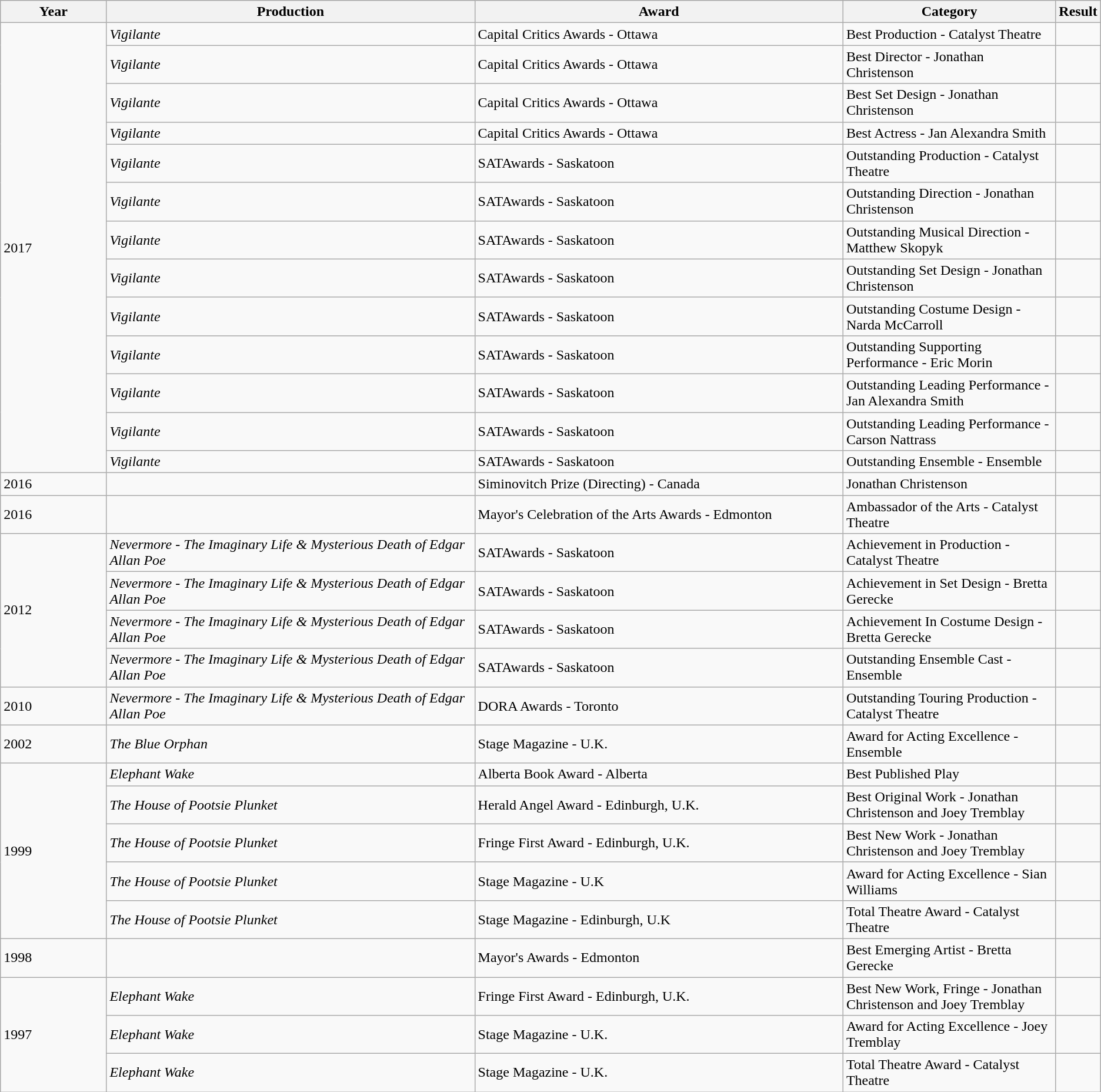<table class="wikitable">
<tr>
<th style="width:10%;">Year</th>
<th style="width:35%;">Production</th>
<th style="width:35%;">Award</th>
<th style="width:35%;">Category</th>
<th style="width:15%;">Result</th>
</tr>
<tr>
<td rowspan="13">2017</td>
<td><em>Vigilante</em></td>
<td>Capital Critics Awards - Ottawa</td>
<td>Best Production - Catalyst Theatre</td>
<td></td>
</tr>
<tr>
<td><em>Vigilante</em></td>
<td>Capital Critics Awards - Ottawa</td>
<td>Best Director - Jonathan Christenson</td>
<td></td>
</tr>
<tr>
<td><em>Vigilante</em></td>
<td>Capital Critics Awards - Ottawa</td>
<td>Best Set Design - Jonathan Christenson</td>
<td></td>
</tr>
<tr>
<td><em>Vigilante</em></td>
<td>Capital Critics Awards - Ottawa</td>
<td>Best Actress - Jan Alexandra Smith</td>
<td></td>
</tr>
<tr>
<td><em>Vigilante</em></td>
<td>SATAwards - Saskatoon</td>
<td>Outstanding Production - Catalyst Theatre</td>
<td></td>
</tr>
<tr>
<td><em>Vigilante</em></td>
<td>SATAwards - Saskatoon</td>
<td>Outstanding Direction - Jonathan Christenson</td>
<td></td>
</tr>
<tr>
<td><em>Vigilante</em></td>
<td>SATAwards - Saskatoon</td>
<td>Outstanding Musical Direction - Matthew Skopyk</td>
<td></td>
</tr>
<tr>
<td><em>Vigilante</em></td>
<td>SATAwards - Saskatoon</td>
<td>Outstanding Set Design - Jonathan Christenson</td>
<td></td>
</tr>
<tr>
<td><em>Vigilante</em></td>
<td>SATAwards - Saskatoon</td>
<td>Outstanding Costume Design - Narda McCarroll</td>
<td></td>
</tr>
<tr>
<td><em>Vigilante</em></td>
<td>SATAwards - Saskatoon</td>
<td>Outstanding Supporting Performance - Eric Morin</td>
<td></td>
</tr>
<tr>
<td><em>Vigilante</em></td>
<td>SATAwards - Saskatoon</td>
<td>Outstanding Leading Performance - Jan Alexandra Smith</td>
<td></td>
</tr>
<tr>
<td><em>Vigilante</em></td>
<td>SATAwards - Saskatoon</td>
<td>Outstanding Leading Performance - Carson Nattrass</td>
<td></td>
</tr>
<tr>
<td><em>Vigilante</em></td>
<td>SATAwards - Saskatoon</td>
<td>Outstanding Ensemble - Ensemble</td>
<td></td>
</tr>
<tr>
<td>2016</td>
<td></td>
<td>Siminovitch Prize (Directing) - Canada</td>
<td>Jonathan Christenson</td>
<td></td>
</tr>
<tr>
<td>2016</td>
<td></td>
<td>Mayor's Celebration of the Arts Awards - Edmonton</td>
<td>Ambassador of the Arts - Catalyst Theatre</td>
<td></td>
</tr>
<tr>
<td rowspan="4">2012</td>
<td><em>Nevermore - The Imaginary Life & Mysterious Death of Edgar Allan Poe</em></td>
<td>SATAwards - Saskatoon</td>
<td>Achievement in Production - Catalyst Theatre</td>
<td></td>
</tr>
<tr>
<td><em>Nevermore - The Imaginary Life & Mysterious Death of Edgar Allan Poe</em></td>
<td>SATAwards - Saskatoon</td>
<td>Achievement in Set Design - Bretta Gerecke</td>
<td></td>
</tr>
<tr>
<td><em>Nevermore - The Imaginary Life & Mysterious Death of Edgar Allan Poe</em></td>
<td>SATAwards - Saskatoon</td>
<td>Achievement In Costume Design - Bretta Gerecke</td>
<td></td>
</tr>
<tr>
<td><em>Nevermore - The Imaginary Life & Mysterious Death of Edgar Allan Poe</em></td>
<td>SATAwards - Saskatoon</td>
<td>Outstanding Ensemble Cast - Ensemble</td>
<td></td>
</tr>
<tr>
<td>2010</td>
<td><em>Nevermore - The Imaginary Life & Mysterious Death of Edgar Allan Poe</em></td>
<td>DORA Awards - Toronto</td>
<td>Outstanding Touring Production - Catalyst Theatre</td>
<td></td>
</tr>
<tr>
<td>2002</td>
<td><em>The Blue Orphan</em></td>
<td>Stage Magazine - U.K.</td>
<td>Award for Acting Excellence - Ensemble</td>
<td></td>
</tr>
<tr>
<td rowspan="5">1999</td>
<td><em>Elephant Wake</em></td>
<td>Alberta Book Award - Alberta</td>
<td>Best Published Play</td>
<td></td>
</tr>
<tr>
<td><em>The House of Pootsie Plunket</em></td>
<td>Herald Angel Award - Edinburgh, U.K.</td>
<td>Best Original Work - Jonathan Christenson and Joey Tremblay</td>
<td></td>
</tr>
<tr>
<td><em>The House of Pootsie Plunket</em></td>
<td>Fringe First Award - Edinburgh, U.K.</td>
<td>Best New Work - Jonathan Christenson and Joey Tremblay</td>
<td></td>
</tr>
<tr>
<td><em>The House of Pootsie Plunket</em></td>
<td>Stage Magazine - U.K</td>
<td>Award for Acting Excellence - Sian Williams</td>
<td></td>
</tr>
<tr>
<td><em>The House of Pootsie Plunket</em></td>
<td>Stage Magazine - Edinburgh, U.K</td>
<td>Total Theatre Award - Catalyst Theatre</td>
<td></td>
</tr>
<tr>
<td>1998</td>
<td></td>
<td>Mayor's Awards - Edmonton</td>
<td>Best Emerging Artist - Bretta Gerecke</td>
<td></td>
</tr>
<tr>
<td rowspan="3">1997</td>
<td><em>Elephant Wake</em></td>
<td>Fringe First Award - Edinburgh, U.K.</td>
<td>Best New Work, Fringe - Jonathan Christenson and Joey Tremblay</td>
<td></td>
</tr>
<tr>
<td><em>Elephant Wake</em></td>
<td>Stage Magazine - U.K.</td>
<td>Award for Acting Excellence - Joey Tremblay</td>
<td></td>
</tr>
<tr>
<td><em>Elephant Wake</em></td>
<td>Stage Magazine - U.K.</td>
<td>Total Theatre Award - Catalyst Theatre</td>
<td></td>
</tr>
</table>
